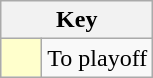<table class="wikitable" style="text-align: center;">
<tr>
<th colspan=2>Key</th>
</tr>
<tr>
<td style="background:#ffffcc; width:20px;"></td>
<td align=left>To playoff</td>
</tr>
</table>
